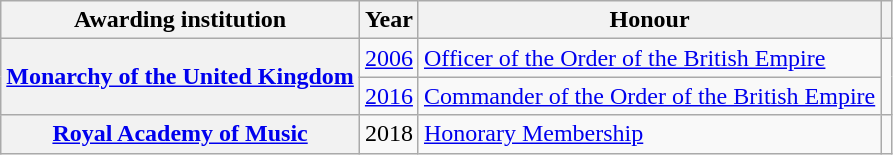<table class="wikitable sortable plainrowheaders">
<tr>
<th scope="col">Awarding institution</th>
<th scope="col">Year</th>
<th scope="col">Honour</th>
<th scope="col" class="unsortable"></th>
</tr>
<tr>
<th rowspan="2" scope="rowgroup"><a href='#'>Monarchy of the United Kingdom</a></th>
<td style="text-align:center;"><a href='#'>2006</a></td>
<td><a href='#'>Officer of the Order of the British Empire</a></td>
<td rowspan="2" style="text-align:center;"></td>
</tr>
<tr>
<td style="text-align:center;"><a href='#'>2016</a></td>
<td><a href='#'>Commander of the Order of the British Empire</a></td>
</tr>
<tr>
<th scope="row"><a href='#'>Royal Academy of Music</a></th>
<td style="text-align:center;">2018</td>
<td><a href='#'>Honorary Membership</a></td>
<td style="text-align:center;"></td>
</tr>
</table>
